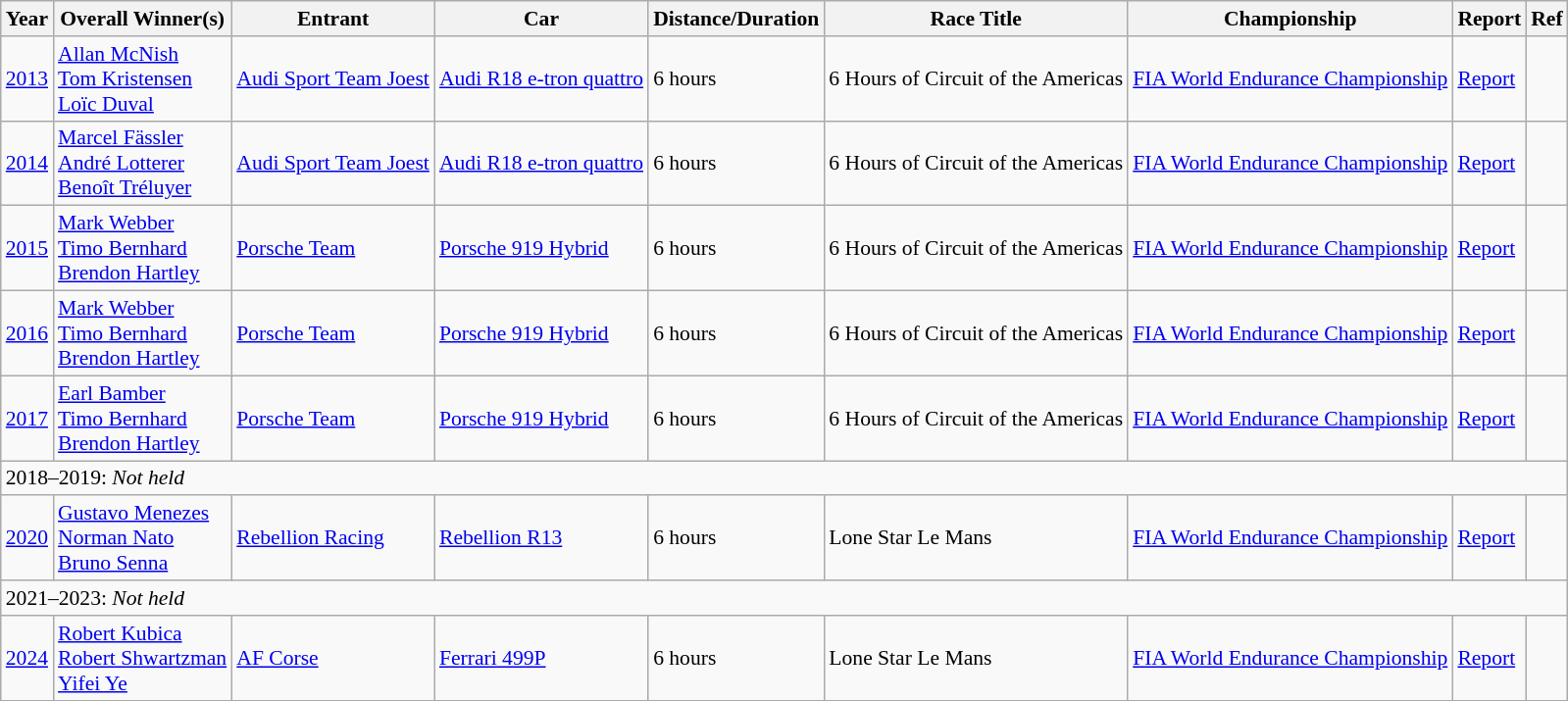<table class="wikitable" style="font-size: 90%;">
<tr>
<th>Year</th>
<th>Overall Winner(s)</th>
<th>Entrant</th>
<th>Car</th>
<th>Distance/Duration</th>
<th>Race Title</th>
<th>Championship</th>
<th>Report</th>
<th>Ref</th>
</tr>
<tr>
<td><a href='#'>2013</a></td>
<td> <a href='#'>Allan McNish</a><br> <a href='#'>Tom Kristensen</a><br> <a href='#'>Loïc Duval</a></td>
<td> <a href='#'>Audi Sport Team Joest</a></td>
<td><a href='#'>Audi R18 e-tron quattro</a></td>
<td>6 hours</td>
<td>6 Hours of Circuit of the Americas</td>
<td><a href='#'>FIA World Endurance Championship</a></td>
<td><a href='#'>Report</a></td>
<td></td>
</tr>
<tr>
<td><a href='#'>2014</a></td>
<td> <a href='#'>Marcel Fässler</a><br> <a href='#'>André Lotterer</a><br> <a href='#'>Benoît Tréluyer</a></td>
<td> <a href='#'>Audi Sport Team Joest</a></td>
<td><a href='#'>Audi R18 e-tron quattro</a></td>
<td>6 hours</td>
<td>6 Hours of Circuit of the Americas</td>
<td><a href='#'>FIA World Endurance Championship</a></td>
<td><a href='#'>Report</a></td>
<td></td>
</tr>
<tr>
<td><a href='#'>2015</a></td>
<td> <a href='#'>Mark Webber</a><br> <a href='#'>Timo Bernhard</a><br> <a href='#'>Brendon Hartley</a></td>
<td> <a href='#'>Porsche Team</a></td>
<td><a href='#'>Porsche 919 Hybrid</a></td>
<td>6 hours</td>
<td>6 Hours of Circuit of the Americas</td>
<td><a href='#'>FIA World Endurance Championship</a></td>
<td><a href='#'>Report</a></td>
<td></td>
</tr>
<tr>
<td><a href='#'>2016</a></td>
<td> <a href='#'>Mark Webber</a><br> <a href='#'>Timo Bernhard</a><br> <a href='#'>Brendon Hartley</a></td>
<td> <a href='#'>Porsche Team</a></td>
<td><a href='#'>Porsche 919 Hybrid</a></td>
<td>6 hours</td>
<td>6 Hours of Circuit of the Americas</td>
<td><a href='#'>FIA World Endurance Championship</a></td>
<td><a href='#'>Report</a></td>
<td></td>
</tr>
<tr>
<td><a href='#'>2017</a></td>
<td> <a href='#'>Earl Bamber</a><br> <a href='#'>Timo Bernhard</a><br> <a href='#'>Brendon Hartley</a></td>
<td> <a href='#'>Porsche Team</a></td>
<td><a href='#'>Porsche 919 Hybrid</a></td>
<td>6 hours</td>
<td>6 Hours of Circuit of the Americas</td>
<td><a href='#'>FIA World Endurance Championship</a></td>
<td><a href='#'>Report</a></td>
<td></td>
</tr>
<tr>
<td colspan=9>2018–2019: <em>Not held</em></td>
</tr>
<tr>
<td><a href='#'>2020</a></td>
<td> <a href='#'>Gustavo Menezes</a><br> <a href='#'>Norman Nato</a><br> <a href='#'>Bruno Senna</a></td>
<td> <a href='#'>Rebellion Racing</a></td>
<td><a href='#'>Rebellion R13</a></td>
<td>6 hours</td>
<td>Lone Star Le Mans</td>
<td><a href='#'>FIA World Endurance Championship</a></td>
<td><a href='#'>Report</a></td>
<td></td>
</tr>
<tr>
<td colspan=9>2021–2023: <em>Not held</em></td>
</tr>
<tr>
<td><a href='#'>2024</a></td>
<td> <a href='#'>Robert Kubica</a><br> <a href='#'>Robert Shwartzman</a><br> <a href='#'>Yifei Ye</a></td>
<td> <a href='#'>AF Corse</a></td>
<td><a href='#'>Ferrari 499P</a></td>
<td>6 hours</td>
<td>Lone Star Le Mans</td>
<td><a href='#'>FIA World Endurance Championship</a></td>
<td><a href='#'>Report</a></td>
<td></td>
</tr>
<tr>
</tr>
</table>
